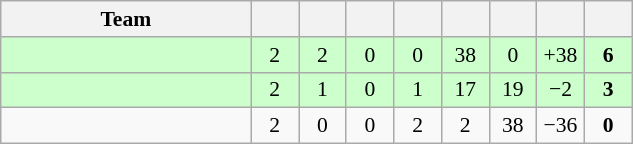<table class="wikitable" style="text-align: center; font-size:90% ">
<tr>
<th width=160>Team</th>
<th width=25></th>
<th width=25></th>
<th width=25></th>
<th width=25></th>
<th width=25></th>
<th width=25></th>
<th width=25></th>
<th width=25></th>
</tr>
<tr bgcolor="ccffcc">
<td align=left></td>
<td>2</td>
<td>2</td>
<td>0</td>
<td>0</td>
<td>38</td>
<td>0</td>
<td>+38</td>
<td><strong>6</strong></td>
</tr>
<tr bgcolor="ccffcc">
<td align=left></td>
<td>2</td>
<td>1</td>
<td>0</td>
<td>1</td>
<td>17</td>
<td>19</td>
<td>−2</td>
<td><strong>3</strong></td>
</tr>
<tr>
<td align=left></td>
<td>2</td>
<td>0</td>
<td>0</td>
<td>2</td>
<td>2</td>
<td>38</td>
<td>−36</td>
<td><strong>0</strong></td>
</tr>
</table>
